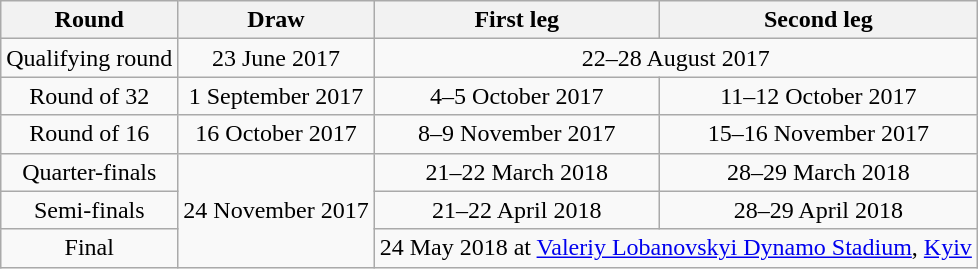<table class="wikitable" style=text-align:center>
<tr>
<th>Round</th>
<th>Draw</th>
<th>First leg</th>
<th>Second leg</th>
</tr>
<tr>
<td>Qualifying round</td>
<td>23 June 2017</td>
<td colspan=2>22–28 August 2017</td>
</tr>
<tr>
<td>Round of 32</td>
<td>1 September 2017</td>
<td>4–5 October 2017</td>
<td>11–12 October 2017</td>
</tr>
<tr>
<td>Round of 16</td>
<td>16 October 2017</td>
<td>8–9 November 2017</td>
<td>15–16 November 2017</td>
</tr>
<tr>
<td>Quarter-finals</td>
<td rowspan=3>24 November 2017</td>
<td>21–22 March 2018</td>
<td>28–29 March 2018</td>
</tr>
<tr>
<td>Semi-finals</td>
<td>21–22 April 2018</td>
<td>28–29 April 2018</td>
</tr>
<tr>
<td>Final</td>
<td colspan=2>24 May 2018 at <a href='#'>Valeriy Lobanovskyi Dynamo Stadium</a>, <a href='#'>Kyiv</a></td>
</tr>
</table>
